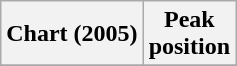<table class="wikitable plainrowheaders">
<tr>
<th scope="col">Chart (2005)</th>
<th scope="col">Peak<br>position</th>
</tr>
<tr>
</tr>
</table>
